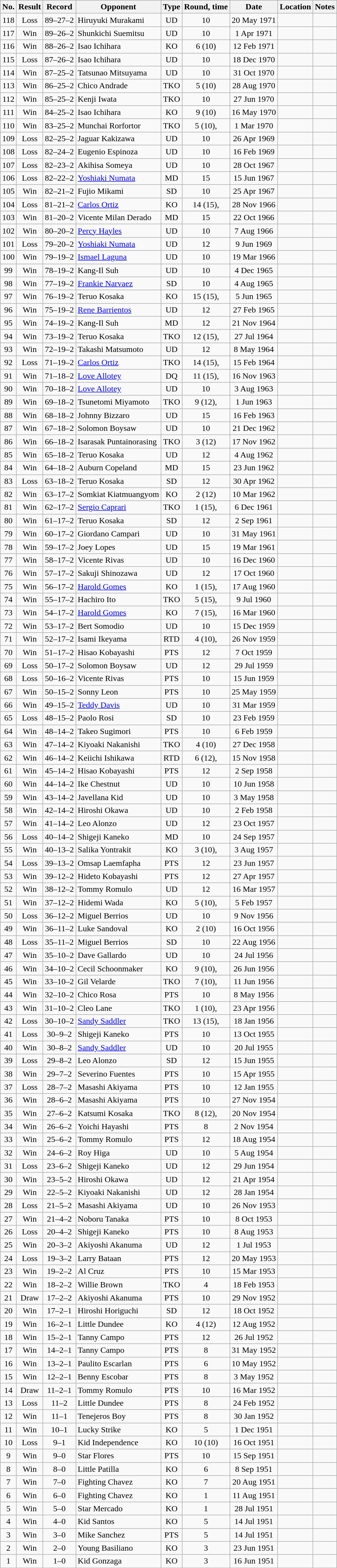<table class="wikitable" style="text-align:center">
<tr>
<th>No.</th>
<th>Result</th>
<th>Record</th>
<th>Opponent</th>
<th>Type</th>
<th>Round, time</th>
<th>Date</th>
<th>Location</th>
<th>Notes</th>
</tr>
<tr>
<td>118</td>
<td>Loss</td>
<td>89–27–2</td>
<td align=left>Hiruyuki Murakami</td>
<td>UD</td>
<td>10</td>
<td>20 May 1971</td>
<td align=left></td>
<td align=left></td>
</tr>
<tr>
<td>117</td>
<td>Win</td>
<td>89–26–2</td>
<td align=left>Shunkichi Suemitsu</td>
<td>UD</td>
<td>10</td>
<td>1 Apr 1971</td>
<td align=left></td>
<td align=left></td>
</tr>
<tr>
<td>116</td>
<td>Win</td>
<td>88–26–2</td>
<td align=left>Isao Ichihara</td>
<td>KO</td>
<td>6 (10)</td>
<td>12 Feb 1971</td>
<td align=left></td>
<td align=left></td>
</tr>
<tr>
<td>115</td>
<td>Loss</td>
<td>87–26–2</td>
<td align=left>Isao Ichihara</td>
<td>UD</td>
<td>10</td>
<td>18 Dec 1970</td>
<td align=left></td>
<td align=left></td>
</tr>
<tr>
<td>114</td>
<td>Win</td>
<td>87–25–2</td>
<td align=left>Tatsunao Mitsuyama</td>
<td>UD</td>
<td>10</td>
<td>31 Oct 1970</td>
<td align=left></td>
<td align=left></td>
</tr>
<tr>
<td>113</td>
<td>Win</td>
<td>86–25–2</td>
<td align=left>Chico Andrade</td>
<td>TKO</td>
<td>5 (10)</td>
<td>28 Aug 1970</td>
<td align=left></td>
<td align=left></td>
</tr>
<tr>
<td>112</td>
<td>Win</td>
<td>85–25–2</td>
<td align=left>Kenji Iwata</td>
<td>TKO</td>
<td>10</td>
<td>27 Jun 1970</td>
<td align=left></td>
<td align=left></td>
</tr>
<tr>
<td>111</td>
<td>Win</td>
<td>84–25–2</td>
<td align=left>Isao Ichihara</td>
<td>KO</td>
<td>9 (10)</td>
<td>16 May 1970</td>
<td align=left></td>
<td align=left></td>
</tr>
<tr>
<td>110</td>
<td>Win</td>
<td>83–25–2</td>
<td align=left>Munchai Rorfortor</td>
<td>TKO</td>
<td>5 (10), </td>
<td>1 Mar 1970</td>
<td align=left></td>
<td align=left></td>
</tr>
<tr>
<td>109</td>
<td>Loss</td>
<td>82–25–2</td>
<td align=left>Jaguar Kakizawa</td>
<td>UD</td>
<td>10</td>
<td>26 Apr 1969</td>
<td align=left></td>
<td align=left></td>
</tr>
<tr>
<td>108</td>
<td>Loss</td>
<td>82–24–2</td>
<td align=left>Eugenio Espinoza</td>
<td>UD</td>
<td>10</td>
<td>16 Feb 1969</td>
<td align=left></td>
<td align=left></td>
</tr>
<tr align=center>
<td>107</td>
<td>Loss</td>
<td>82–23–2</td>
<td align=left>Akihisa Someya</td>
<td>UD</td>
<td>10</td>
<td>28 Oct 1967</td>
<td align=left></td>
<td align=left></td>
</tr>
<tr align=center>
<td>106</td>
<td>Loss</td>
<td>82–22–2</td>
<td align=left><a href='#'>Yoshiaki Numata</a></td>
<td>MD</td>
<td>15</td>
<td>15 Jun 1967</td>
<td align=left></td>
<td align=left></td>
</tr>
<tr>
<td>105</td>
<td>Win</td>
<td>82–21–2</td>
<td align=left>Fujio Mikami</td>
<td>SD</td>
<td>10</td>
<td>25 Apr 1967</td>
<td align=left></td>
<td align=left></td>
</tr>
<tr>
<td>104</td>
<td>Loss</td>
<td>81–21–2</td>
<td align=left><a href='#'>Carlos Ortiz</a></td>
<td>KO</td>
<td>14 (15), </td>
<td>28 Nov 1966</td>
<td align=left></td>
<td align=left></td>
</tr>
<tr>
<td>103</td>
<td>Win</td>
<td>81–20–2</td>
<td align=left>Vicente Milan Derado</td>
<td>MD</td>
<td>15</td>
<td>22 Oct 1966</td>
<td align=left></td>
<td align=left></td>
</tr>
<tr>
<td>102</td>
<td>Win</td>
<td>80–20–2</td>
<td align=left><a href='#'>Percy Hayles</a></td>
<td>UD</td>
<td>10</td>
<td>7 Aug 1966</td>
<td align=left></td>
<td align=left></td>
</tr>
<tr>
<td>101</td>
<td>Loss</td>
<td>79–20–2</td>
<td align=left><a href='#'>Yoshiaki Numata</a></td>
<td>UD</td>
<td>12</td>
<td>9 Jun 1969</td>
<td align=left></td>
<td align=left></td>
</tr>
<tr>
<td>100</td>
<td>Win</td>
<td>79–19–2</td>
<td align=left><a href='#'>Ismael Laguna</a></td>
<td>UD</td>
<td>10</td>
<td>19 Mar 1966</td>
<td align=left></td>
<td align=left></td>
</tr>
<tr>
<td>99</td>
<td>Win</td>
<td>78–19–2</td>
<td align=left>Kang-Il Suh</td>
<td>UD</td>
<td>10</td>
<td>4 Dec 1965</td>
<td align=left></td>
<td align=left></td>
</tr>
<tr>
<td>98</td>
<td>Win</td>
<td>77–19–2</td>
<td align=left><a href='#'>Frankie Narvaez</a></td>
<td>SD</td>
<td>10</td>
<td>4 Aug 1965</td>
<td align=left></td>
<td align=left></td>
</tr>
<tr>
<td>97</td>
<td>Win</td>
<td>76–19–2</td>
<td align=left>Teruo Kosaka</td>
<td>KO</td>
<td>15 (15), </td>
<td>5 Jun 1965</td>
<td align=left></td>
<td align=left></td>
</tr>
<tr>
<td>96</td>
<td>Win</td>
<td>75–19–2</td>
<td align=left><a href='#'>Rene Barrientos</a></td>
<td>UD</td>
<td>12</td>
<td>27 Feb 1965</td>
<td align=left></td>
<td align=left></td>
</tr>
<tr>
<td>95</td>
<td>Win</td>
<td>74–19–2</td>
<td align=left>Kang-Il Suh</td>
<td>MD</td>
<td>12</td>
<td>21 Nov 1964</td>
<td align=left></td>
<td align=left></td>
</tr>
<tr>
<td>94</td>
<td>Win</td>
<td>73–19–2</td>
<td align=left>Teruo Kosaka</td>
<td>TKO</td>
<td>12 (15), </td>
<td>27 Jul 1964</td>
<td align=left></td>
<td align=left></td>
</tr>
<tr>
<td>93</td>
<td>Win</td>
<td>72–19–2</td>
<td align=left>Takashi Matsumoto</td>
<td>UD</td>
<td>12</td>
<td>8 May 1964</td>
<td align=left></td>
<td align=left></td>
</tr>
<tr>
<td>92</td>
<td>Loss</td>
<td>71–19–2</td>
<td align=left><a href='#'>Carlos Ortiz</a></td>
<td>TKO</td>
<td>14 (15), </td>
<td>15 Feb 1964</td>
<td align=left></td>
<td align=left></td>
</tr>
<tr>
<td>91</td>
<td>Win</td>
<td>71–18–2</td>
<td align=left><a href='#'>Love Allotey</a></td>
<td>DQ</td>
<td>11 (15), </td>
<td>16 Nov 1963</td>
<td align=left></td>
<td align=left></td>
</tr>
<tr>
<td>90</td>
<td>Win</td>
<td>70–18–2</td>
<td align=left><a href='#'>Love Allotey</a></td>
<td>UD</td>
<td>10</td>
<td>3 Aug 1963</td>
<td align=left></td>
<td align=left></td>
</tr>
<tr>
<td>89</td>
<td>Win</td>
<td>69–18–2</td>
<td align=left>Tsunetomi Miyamoto</td>
<td>TKO</td>
<td>9 (12), </td>
<td>1 Jun 1963</td>
<td align=left></td>
<td align=left></td>
</tr>
<tr>
<td>88</td>
<td>Win</td>
<td>68–18–2</td>
<td align=left>Johnny Bizzaro</td>
<td>UD</td>
<td>15</td>
<td>16 Feb 1963</td>
<td align=left></td>
<td align=left></td>
</tr>
<tr>
<td>87</td>
<td>Win</td>
<td>67–18–2</td>
<td align=left>Solomon Boysaw</td>
<td>UD</td>
<td>10</td>
<td>21 Dec 1962</td>
<td align=left></td>
<td align=left></td>
</tr>
<tr>
<td>86</td>
<td>Win</td>
<td>66–18–2</td>
<td align=left>Isarasak Puntainorasing</td>
<td>TKO</td>
<td>3 (12)</td>
<td>17 Nov 1962</td>
<td align=left></td>
<td align=left></td>
</tr>
<tr>
<td>85</td>
<td>Win</td>
<td>65–18–2</td>
<td align=left>Teruo Kosaka</td>
<td>UD</td>
<td>12</td>
<td>4 Aug 1962</td>
<td align=left></td>
<td align=left></td>
</tr>
<tr>
<td>84</td>
<td>Win</td>
<td>64–18–2</td>
<td align=left>Auburn Copeland</td>
<td>MD</td>
<td>15</td>
<td>23 Jun 1962</td>
<td align=left></td>
<td align=left></td>
</tr>
<tr>
<td>83</td>
<td>Loss</td>
<td>63–18–2</td>
<td align=left>Teruo Kosaka</td>
<td>SD</td>
<td>12</td>
<td>30 Apr 1962</td>
<td align=left></td>
<td align=left></td>
</tr>
<tr>
<td>82</td>
<td>Win</td>
<td>63–17–2</td>
<td align=left>Somkiat Kiatmuangyom</td>
<td>KO</td>
<td>2 (12)</td>
<td>10 Mar 1962</td>
<td align=left></td>
<td align=left></td>
</tr>
<tr>
<td>81</td>
<td>Win</td>
<td>62–17–2</td>
<td align=left><a href='#'>Sergio Caprari</a></td>
<td>TKO</td>
<td>1 (15), </td>
<td>6 Dec 1961</td>
<td align=left></td>
<td align=left></td>
</tr>
<tr>
<td>80</td>
<td>Win</td>
<td>61–17–2</td>
<td align=left>Teruo Kosaka</td>
<td>SD</td>
<td>12</td>
<td>2 Sep 1961</td>
<td align=left></td>
<td align=left></td>
</tr>
<tr>
<td>79</td>
<td>Win</td>
<td>60–17–2</td>
<td align=left>Giordano Campari</td>
<td>UD</td>
<td>10</td>
<td>31 May 1961</td>
<td align=left></td>
<td align=left></td>
</tr>
<tr>
<td>78</td>
<td>Win</td>
<td>59–17–2</td>
<td align=left>Joey Lopes</td>
<td>UD</td>
<td>15</td>
<td>19 Mar 1961</td>
<td align=left></td>
<td align=left></td>
</tr>
<tr>
<td>77</td>
<td>Win</td>
<td>58–17–2</td>
<td align=left>Vicente Rivas</td>
<td>UD</td>
<td>10</td>
<td>16 Dec 1960</td>
<td align=left></td>
<td align=left></td>
</tr>
<tr>
<td>76</td>
<td>Win</td>
<td>57–17–2</td>
<td align=left>Sakuji Shinozawa</td>
<td>UD</td>
<td>12</td>
<td>17 Oct 1960</td>
<td align=left></td>
<td align=left></td>
</tr>
<tr>
<td>75</td>
<td>Win</td>
<td>56–17–2</td>
<td align=left><a href='#'>Harold Gomes</a></td>
<td>KO</td>
<td>1 (15), </td>
<td>17 Aug 1960</td>
<td align=left></td>
<td align=left></td>
</tr>
<tr>
<td>74</td>
<td>Win</td>
<td>55–17–2</td>
<td align=left>Hachiro Ito</td>
<td>TKO</td>
<td>5 (15), </td>
<td>9 Jul 1960</td>
<td align=left></td>
<td align=left></td>
</tr>
<tr>
<td>73</td>
<td>Win</td>
<td>54–17–2</td>
<td align=left><a href='#'>Harold Gomes</a></td>
<td>KO</td>
<td>7 (15), </td>
<td>16 Mar 1960</td>
<td align=left></td>
<td align=left></td>
</tr>
<tr>
<td>72</td>
<td>Win</td>
<td>53–17–2</td>
<td align=left>Bert Somodio</td>
<td>UD</td>
<td>10</td>
<td>15 Dec 1959</td>
<td align=left></td>
<td align=left></td>
</tr>
<tr>
<td>71</td>
<td>Win</td>
<td>52–17–2</td>
<td align=left>Isami Ikeyama</td>
<td>RTD</td>
<td>4 (10), </td>
<td>26 Nov 1959</td>
<td align=left></td>
<td align=left></td>
</tr>
<tr>
<td>70</td>
<td>Win</td>
<td>51–17–2</td>
<td align=left>Hisao Kobayashi</td>
<td>PTS</td>
<td>12</td>
<td>7 Oct 1959</td>
<td align=left></td>
<td align=left></td>
</tr>
<tr>
<td>69</td>
<td>Loss</td>
<td>50–17–2</td>
<td align=left>Solomon Boysaw</td>
<td>UD</td>
<td>12</td>
<td>29 Jul 1959</td>
<td align=left></td>
<td align=left></td>
</tr>
<tr>
<td>68</td>
<td>Loss</td>
<td>50–16–2</td>
<td align=left>Vicente Rivas</td>
<td>PTS</td>
<td>10</td>
<td>15 Jun 1959</td>
<td align=left></td>
<td align=left></td>
</tr>
<tr>
<td>67</td>
<td>Win</td>
<td>50–15–2</td>
<td align=left>Sonny Leon</td>
<td>PTS</td>
<td>10</td>
<td>25 May 1959</td>
<td align=left></td>
<td align=left></td>
</tr>
<tr>
<td>66</td>
<td>Win</td>
<td>49–15–2</td>
<td align=left><a href='#'>Teddy Davis</a></td>
<td>UD</td>
<td>10</td>
<td>31 Mar 1959</td>
<td align=left></td>
<td align=left></td>
</tr>
<tr>
<td>65</td>
<td>Loss</td>
<td>48–15–2</td>
<td align=left>Paolo Rosi</td>
<td>SD</td>
<td>10</td>
<td>23 Feb 1959</td>
<td align=left></td>
<td align=left></td>
</tr>
<tr>
<td>64</td>
<td>Win</td>
<td>48–14–2</td>
<td align=left>Takeo Sugimori</td>
<td>PTS</td>
<td>10</td>
<td>6 Feb 1959</td>
<td align=left></td>
<td align=left></td>
</tr>
<tr>
<td>63</td>
<td>Win</td>
<td>47–14–2</td>
<td align=left>Kiyoaki Nakanishi</td>
<td>TKO</td>
<td>4 (10)</td>
<td>27 Dec 1958</td>
<td align=left></td>
<td align=left></td>
</tr>
<tr>
<td>62</td>
<td>Win</td>
<td>46–14–2</td>
<td align=left>Keiichi Ishikawa</td>
<td>RTD</td>
<td>6 (12), </td>
<td>15 Nov 1958</td>
<td align=left></td>
<td align=left></td>
</tr>
<tr>
<td>61</td>
<td>Win</td>
<td>45–14–2</td>
<td align=left>Hisao Kobayashi</td>
<td>PTS</td>
<td>12</td>
<td>2 Sep 1958</td>
<td align=left></td>
<td align=left></td>
</tr>
<tr>
<td>60</td>
<td>Win</td>
<td>44–14–2</td>
<td align=left>Ike Chestnut</td>
<td>UD</td>
<td>10</td>
<td>10 Jun 1958</td>
<td align=left></td>
<td align=left></td>
</tr>
<tr>
<td>59</td>
<td>Win</td>
<td>43–14–2</td>
<td align=left>Javellana Kid</td>
<td>UD</td>
<td>10</td>
<td>3 May 1958</td>
<td align=left></td>
<td align=left></td>
</tr>
<tr>
<td>58</td>
<td>Win</td>
<td>42–14–2</td>
<td align=left>Hiroshi Okawa</td>
<td>UD</td>
<td>10</td>
<td>2 Feb 1958</td>
<td align=left></td>
<td align=left></td>
</tr>
<tr>
<td>57</td>
<td>Win</td>
<td>41–14–2</td>
<td align=left>Leo Alonzo</td>
<td>UD</td>
<td>12</td>
<td>23 Oct 1957</td>
<td align=left></td>
<td align=left></td>
</tr>
<tr>
<td>56</td>
<td>Loss</td>
<td>40–14–2</td>
<td align=left>Shigeji Kaneko</td>
<td>MD</td>
<td>10</td>
<td>24 Sep 1957</td>
<td align=left></td>
<td align=left></td>
</tr>
<tr>
<td>55</td>
<td>Win</td>
<td>40–13–2</td>
<td align=left>Salika Yontrakit</td>
<td>KO</td>
<td>3 (10), </td>
<td>3 Aug 1957</td>
<td align=left></td>
<td align=left></td>
</tr>
<tr>
<td>54</td>
<td>Loss</td>
<td>39–13–2</td>
<td align=left>Omsap Laemfapha</td>
<td>PTS</td>
<td>12</td>
<td>23 Jun 1957</td>
<td align=left></td>
<td align=left></td>
</tr>
<tr>
<td>53</td>
<td>Win</td>
<td>39–12–2</td>
<td align=left>Hideto Kobayashi</td>
<td>PTS</td>
<td>12</td>
<td>27 Apr 1957</td>
<td align=left></td>
<td align=left></td>
</tr>
<tr>
<td>52</td>
<td>Win</td>
<td>38–12–2</td>
<td align=left>Tommy Romulo</td>
<td>UD</td>
<td>12</td>
<td>16 Mar 1957</td>
<td align=left></td>
<td align=left></td>
</tr>
<tr>
<td>51</td>
<td>Win</td>
<td>37–12–2</td>
<td align=left>Hidemi Wada</td>
<td>KO</td>
<td>5 (10), </td>
<td>5 Feb 1957</td>
<td align=left></td>
<td align=left></td>
</tr>
<tr>
<td>50</td>
<td>Loss</td>
<td>36–12–2</td>
<td align=left>Miguel Berrios</td>
<td>UD</td>
<td>10</td>
<td>9 Nov 1956</td>
<td align=left></td>
<td align=left></td>
</tr>
<tr>
<td>49</td>
<td>Win</td>
<td>36–11–2</td>
<td align=left>Luke Sandoval</td>
<td>KO</td>
<td>2 (10)</td>
<td>16 Oct 1956</td>
<td align=left></td>
<td align=left></td>
</tr>
<tr>
<td>48</td>
<td>Loss</td>
<td>35–11–2</td>
<td align=left>Miguel Berrios</td>
<td>SD</td>
<td>10</td>
<td>22 Aug 1956</td>
<td align=left></td>
<td align=left></td>
</tr>
<tr>
<td>47</td>
<td>Win</td>
<td>35–10–2</td>
<td align=left>Dave Gallardo</td>
<td>UD</td>
<td>10</td>
<td>24 Jul 1956</td>
<td align=left></td>
<td align=left></td>
</tr>
<tr>
<td>46</td>
<td>Win</td>
<td>34–10–2</td>
<td align=left>Cecil Schoonmaker</td>
<td>KO</td>
<td>9 (10), </td>
<td>26 Jun 1956</td>
<td align=left></td>
<td align=left></td>
</tr>
<tr>
<td>45</td>
<td>Win</td>
<td>33–10–2</td>
<td align=left>Gil Velarde</td>
<td>TKO</td>
<td>7 (10), </td>
<td>11 Jun 1956</td>
<td align=left></td>
<td align=left></td>
</tr>
<tr>
<td>44</td>
<td>Win</td>
<td>32–10–2</td>
<td align=left>Chico Rosa</td>
<td>PTS</td>
<td>10</td>
<td>8 May 1956</td>
<td align=left></td>
<td align=left></td>
</tr>
<tr>
<td>43</td>
<td>Win</td>
<td>31–10–2</td>
<td align=left>Cleo Lane</td>
<td>TKO</td>
<td>1 (10), </td>
<td>23 Apr 1956</td>
<td align=left></td>
<td align=left></td>
</tr>
<tr>
<td>42</td>
<td>Loss</td>
<td>30–10–2</td>
<td align=left><a href='#'>Sandy Saddler</a></td>
<td>TKO</td>
<td>13 (15), </td>
<td>18 Jan 1956</td>
<td align=left></td>
<td align=left></td>
</tr>
<tr>
<td>41</td>
<td>Loss</td>
<td>30–9–2</td>
<td align=left>Shigeji Kaneko</td>
<td>PTS</td>
<td>10</td>
<td>13 Oct 1955</td>
<td align=left></td>
<td align=left></td>
</tr>
<tr>
<td>40</td>
<td>Win</td>
<td>30–8–2</td>
<td align=left><a href='#'>Sandy Saddler</a></td>
<td>UD</td>
<td>10</td>
<td>20 Jul 1955</td>
<td align=left></td>
<td align=left></td>
</tr>
<tr>
<td>39</td>
<td>Loss</td>
<td>29–8–2</td>
<td align=left>Leo Alonzo</td>
<td>SD</td>
<td>12</td>
<td>15 Jun 1955</td>
<td align=left></td>
<td align=left></td>
</tr>
<tr>
<td>38</td>
<td>Win</td>
<td>29–7–2</td>
<td align=left>Severino Fuentes</td>
<td>PTS</td>
<td>10</td>
<td>15 Apr 1955</td>
<td align=left></td>
<td align=left></td>
</tr>
<tr>
<td>37</td>
<td>Loss</td>
<td>28–7–2</td>
<td align=left>Masashi Akiyama</td>
<td>PTS</td>
<td>10</td>
<td>12 Jan 1955</td>
<td align=left></td>
<td align=left></td>
</tr>
<tr>
<td>36</td>
<td>Win</td>
<td>28–6–2</td>
<td align=left>Masashi Akiyama</td>
<td>PTS</td>
<td>10</td>
<td>27 Nov 1954</td>
<td align=left></td>
<td align=left></td>
</tr>
<tr>
<td>35</td>
<td>Win</td>
<td>27–6–2</td>
<td align=left>Katsumi Kosaka</td>
<td>TKO</td>
<td>8 (12), </td>
<td>20 Nov 1954</td>
<td align=left></td>
<td align=left></td>
</tr>
<tr>
<td>34</td>
<td>Win</td>
<td>26–6–2</td>
<td align=left>Yoichi Hayashi</td>
<td>PTS</td>
<td>8</td>
<td>2 Nov 1954</td>
<td align=left></td>
<td align=left></td>
</tr>
<tr>
<td>33</td>
<td>Win</td>
<td>25–6–2</td>
<td align=left>Tommy Romulo</td>
<td>PTS</td>
<td>12</td>
<td>18 Aug 1954</td>
<td align=left></td>
<td align=left></td>
</tr>
<tr>
<td>32</td>
<td>Win</td>
<td>24–6–2</td>
<td align=left>Roy Higa</td>
<td>UD</td>
<td>10</td>
<td>5 Aug 1954</td>
<td align=left></td>
<td align=left></td>
</tr>
<tr>
<td>31</td>
<td>Loss</td>
<td>23–6–2</td>
<td align=left>Shigeji Kaneko</td>
<td>UD</td>
<td>12</td>
<td>29 Jun 1954</td>
<td align=left></td>
<td align=left></td>
</tr>
<tr>
<td>30</td>
<td>Win</td>
<td>23–5–2</td>
<td align=left>Hiroshi Okawa</td>
<td>UD</td>
<td>12</td>
<td>21 Apr 1954</td>
<td align=left></td>
<td align=left></td>
</tr>
<tr>
<td>29</td>
<td>Win</td>
<td>22–5–2</td>
<td align=left>Kiyoaki Nakanishi</td>
<td>UD</td>
<td>12</td>
<td>28 Jan 1954</td>
<td align=left></td>
<td align=left></td>
</tr>
<tr>
<td>28</td>
<td>Loss</td>
<td>21–5–2</td>
<td align=left>Masashi Akiyama</td>
<td>UD</td>
<td>10</td>
<td>26 Nov 1953</td>
<td align=left></td>
<td align=left></td>
</tr>
<tr>
<td>27</td>
<td>Win</td>
<td>21–4–2</td>
<td align=left>Noboru Tanaka</td>
<td>PTS</td>
<td>10</td>
<td>8 Oct 1953</td>
<td align=left></td>
<td align=left></td>
</tr>
<tr>
<td>26</td>
<td>Loss</td>
<td>20–4–2</td>
<td align=left>Shigeji Kaneko</td>
<td>PTS</td>
<td>10</td>
<td>8 Aug 1953</td>
<td align=left></td>
<td align=left></td>
</tr>
<tr>
<td>25</td>
<td>Win</td>
<td>20–3–2</td>
<td align=left>Akiyoshi Akanuma</td>
<td>UD</td>
<td>12</td>
<td>1 Jul 1953</td>
<td align=left></td>
<td align=left></td>
</tr>
<tr>
<td>24</td>
<td>Loss</td>
<td>19–3–2</td>
<td align=left>Larry Bataan</td>
<td>PTS</td>
<td>12</td>
<td>20 May 1953</td>
<td align=left></td>
<td align=left></td>
</tr>
<tr>
<td>23</td>
<td>Win</td>
<td>19–2–2</td>
<td align=left>Al Cruz</td>
<td>PTS</td>
<td>10</td>
<td>15 Mar 1953</td>
<td align=left></td>
<td align=left></td>
</tr>
<tr>
<td>22</td>
<td>Win</td>
<td>18–2–2</td>
<td align=left>Willie Brown</td>
<td>TKO</td>
<td>4</td>
<td>18 Feb 1953</td>
<td align=left></td>
<td align=left></td>
</tr>
<tr>
<td>21</td>
<td>Draw</td>
<td>17–2–2</td>
<td align=left>Akiyoshi Akanuma</td>
<td>PTS</td>
<td>10</td>
<td>29 Nov 1952</td>
<td align=left></td>
<td align=left></td>
</tr>
<tr>
<td>20</td>
<td>Win</td>
<td>17–2–1</td>
<td align=left>Hiroshi Horiguchi</td>
<td>SD</td>
<td>12</td>
<td>18 Oct 1952</td>
<td align=left></td>
<td align=left></td>
</tr>
<tr>
<td>19</td>
<td>Win</td>
<td>16–2–1</td>
<td align=left>Little Dundee</td>
<td>KO</td>
<td>4 (12)</td>
<td>12 Aug 1952</td>
<td align=left></td>
<td align=left></td>
</tr>
<tr>
<td>18</td>
<td>Win</td>
<td>15–2–1</td>
<td align=left>Tanny Campo</td>
<td>PTS</td>
<td>12</td>
<td>26 Jul 1952</td>
<td align=left></td>
<td align=left></td>
</tr>
<tr>
<td>17</td>
<td>Win</td>
<td>14–2–1</td>
<td align=left>Tanny Campo</td>
<td>PTS</td>
<td>8</td>
<td>31 May 1952</td>
<td align=left></td>
<td align=left></td>
</tr>
<tr>
<td>16</td>
<td>Win</td>
<td>13–2–1</td>
<td align=left>Paulito Escarlan</td>
<td>PTS</td>
<td>6</td>
<td>10 May 1952</td>
<td align=left></td>
<td align=left></td>
</tr>
<tr>
<td>15</td>
<td>Win</td>
<td>12–2–1</td>
<td align=left>Benny Escobar</td>
<td>PTS</td>
<td>8</td>
<td>3 May 1952</td>
<td align=left></td>
<td align=left></td>
</tr>
<tr>
<td>14</td>
<td>Draw</td>
<td>11–2–1</td>
<td align=left>Tommy Romulo</td>
<td>PTS</td>
<td>10</td>
<td>16 Mar 1952</td>
<td align=left></td>
<td align=left></td>
</tr>
<tr>
<td>13</td>
<td>Loss</td>
<td>11–2</td>
<td align=left>Little Dundee</td>
<td>PTS</td>
<td>8</td>
<td>24 Feb 1952</td>
<td align=left></td>
<td align=left></td>
</tr>
<tr>
<td>12</td>
<td>Win</td>
<td>11–1</td>
<td align=left>Tenejeros Boy</td>
<td>PTS</td>
<td>8</td>
<td>30 Jan 1952</td>
<td align=left></td>
<td align=left></td>
</tr>
<tr>
<td>11</td>
<td>Win</td>
<td>10–1</td>
<td align=left>Lucky Strike</td>
<td>KO</td>
<td>5</td>
<td>1 Dec 1951</td>
<td align=left></td>
<td align=left></td>
</tr>
<tr>
<td>10</td>
<td>Loss</td>
<td>9–1</td>
<td align=left>Kid Independence</td>
<td>KO</td>
<td>10 (10)</td>
<td>16 Oct 1951</td>
<td align=left></td>
<td align=left></td>
</tr>
<tr>
<td>9</td>
<td>Win</td>
<td>9–0</td>
<td align=left>Star Flores</td>
<td>PTS</td>
<td>10</td>
<td>15 Sep 1951</td>
<td align=left></td>
<td align=left></td>
</tr>
<tr>
<td>8</td>
<td>Win</td>
<td>8–0</td>
<td align=left>Little Patilla</td>
<td>KO</td>
<td>6</td>
<td>8 Sep 1951</td>
<td align=left></td>
<td align=left></td>
</tr>
<tr>
<td>7</td>
<td>Win</td>
<td>7–0</td>
<td align=left>Fighting Chavez</td>
<td>KO</td>
<td>7</td>
<td>20 Aug 1951</td>
<td align=left></td>
<td align=left></td>
</tr>
<tr>
<td>6</td>
<td>Win</td>
<td>6–0</td>
<td align=left>Fighting Chavez</td>
<td>KO</td>
<td>1</td>
<td>11 Aug 1951</td>
<td align=left></td>
<td align=left></td>
</tr>
<tr>
<td>5</td>
<td>Win</td>
<td>5–0</td>
<td align=left>Star Mercado</td>
<td>KO</td>
<td>1</td>
<td>28 Jul 1951</td>
<td align=left></td>
<td align=left></td>
</tr>
<tr>
<td>4</td>
<td>Win</td>
<td>4–0</td>
<td align=left>Kid Santos</td>
<td>KO</td>
<td>5</td>
<td>14 Jul 1951</td>
<td align=left></td>
<td align=left></td>
</tr>
<tr>
<td>3</td>
<td>Win</td>
<td>3–0</td>
<td align=left>Mike Sanchez</td>
<td>PTS</td>
<td>5</td>
<td>14 Jul 1951</td>
<td align=left></td>
<td align=left></td>
</tr>
<tr>
<td>2</td>
<td>Win</td>
<td>2–0</td>
<td align=left>Young Basiliano</td>
<td>KO</td>
<td>3</td>
<td>23 Jun 1951</td>
<td align=left></td>
<td align=left></td>
</tr>
<tr>
<td>1</td>
<td>Win</td>
<td>1–0</td>
<td align=left>Kid Gonzaga</td>
<td>KO</td>
<td>3</td>
<td>16 Jun 1951</td>
<td align=left></td>
<td align=left></td>
</tr>
</table>
